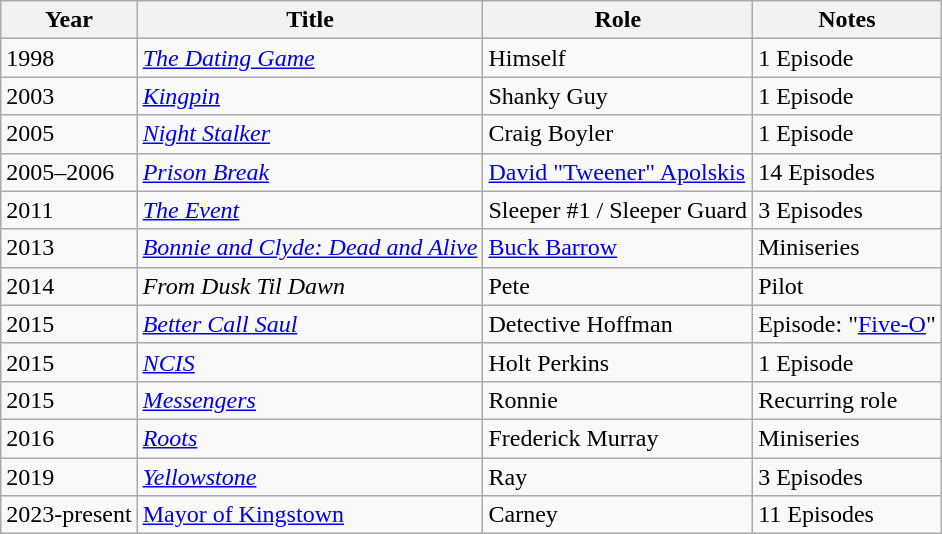<table class="wikitable sortable">
<tr>
<th>Year</th>
<th>Title</th>
<th>Role</th>
<th class = "unsortable">Notes</th>
</tr>
<tr>
<td>1998</td>
<td><em><a href='#'>The Dating Game</a></em></td>
<td>Himself</td>
<td>1 Episode</td>
</tr>
<tr>
<td>2003</td>
<td><em><a href='#'>Kingpin</a></em></td>
<td>Shanky Guy</td>
<td>1 Episode</td>
</tr>
<tr>
<td>2005</td>
<td><em><a href='#'>Night Stalker</a></em></td>
<td>Craig Boyler</td>
<td>1 Episode</td>
</tr>
<tr>
<td>2005–2006</td>
<td><em><a href='#'>Prison Break</a></em></td>
<td><a href='#'>David "Tweener" Apolskis</a></td>
<td>14 Episodes</td>
</tr>
<tr>
<td>2011</td>
<td><em><a href='#'>The Event</a></em></td>
<td>Sleeper #1 / Sleeper Guard</td>
<td>3 Episodes</td>
</tr>
<tr>
<td>2013</td>
<td><em><a href='#'>Bonnie and Clyde: Dead and Alive</a></em></td>
<td><a href='#'>Buck Barrow</a></td>
<td>Miniseries</td>
</tr>
<tr>
<td>2014</td>
<td><em>From Dusk Til Dawn</em></td>
<td>Pete</td>
<td>Pilot</td>
</tr>
<tr>
<td>2015</td>
<td><em><a href='#'>Better Call Saul</a></em></td>
<td>Detective Hoffman</td>
<td>Episode: "<a href='#'>Five-O</a>"</td>
</tr>
<tr>
<td>2015</td>
<td><em><a href='#'>NCIS</a></em></td>
<td>Holt Perkins</td>
<td>1 Episode</td>
</tr>
<tr>
<td>2015</td>
<td><em><a href='#'>Messengers</a></em></td>
<td>Ronnie</td>
<td>Recurring role</td>
</tr>
<tr>
<td>2016</td>
<td><em><a href='#'>Roots</a></em></td>
<td>Frederick Murray</td>
<td>Miniseries</td>
</tr>
<tr>
<td>2019</td>
<td><a href='#'><em>Yellowstone</em></a></td>
<td>Ray</td>
<td>3 Episodes</td>
</tr>
<tr>
<td>2023-present</td>
<td><a href='#'>Mayor of Kingstown</a></td>
<td>Carney</td>
<td>11 Episodes</td>
</tr>
</table>
